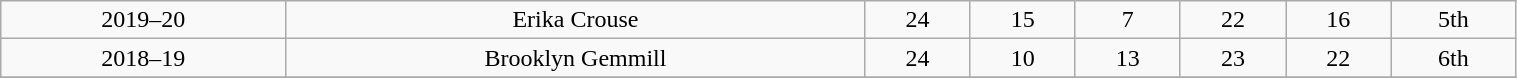<table class="wikitable" width="80%">
<tr align="center" bgcolor="">
<td>2019–20</td>
<td>Erika Crouse</td>
<td>24</td>
<td>15</td>
<td>7</td>
<td>22</td>
<td>16</td>
<td>5th</td>
</tr>
<tr align="center" bgcolor="">
<td>2018–19</td>
<td>Brooklyn Gemmill</td>
<td>24</td>
<td>10</td>
<td>13</td>
<td>23</td>
<td>22</td>
<td>6th</td>
</tr>
<tr align="center" bgcolor="">
</tr>
</table>
